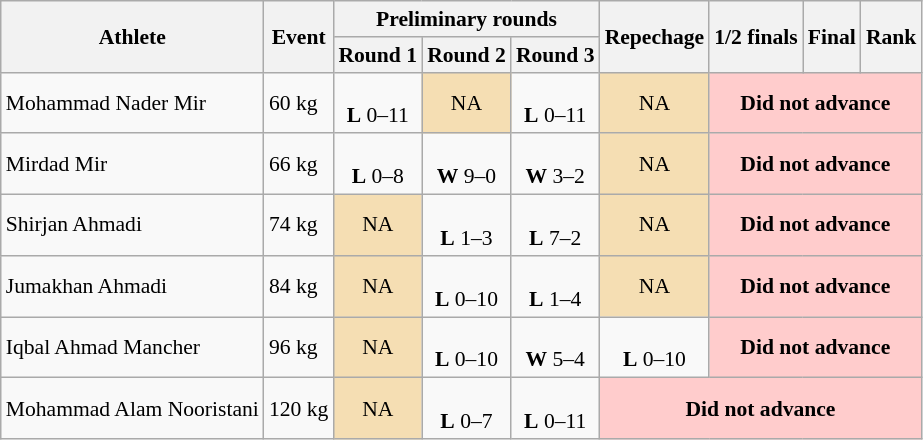<table class=wikitable style="font-size:90%">
<tr>
<th rowspan="2">Athlete</th>
<th rowspan="2">Event</th>
<th colspan="3">Preliminary rounds</th>
<th rowspan="2">Repechage</th>
<th rowspan="2">1/2 finals</th>
<th rowspan="2">Final</th>
<th rowspan="2">Rank</th>
</tr>
<tr>
<th>Round 1</th>
<th>Round 2</th>
<th>Round 3</th>
</tr>
<tr>
<td>Mohammad Nader Mir</td>
<td>60 kg</td>
<td align="center"><br><strong>L</strong> 0–11</td>
<td align=center bgcolor="wheat">NA</td>
<td align="center"><br><strong>L</strong> 0–11</td>
<td align=center bgcolor="wheat">NA</td>
<td align=center colspan=3 bgcolor="#ffcccc"><strong>Did not advance</strong></td>
</tr>
<tr>
<td>Mirdad Mir</td>
<td>66 kg</td>
<td align="center"><br><strong>L</strong> 0–8</td>
<td align="center"><br><strong>W</strong> 9–0</td>
<td align="center"><br><strong>W</strong> 3–2</td>
<td align=center bgcolor="wheat">NA</td>
<td align=center colspan=3 bgcolor="#ffcccc"><strong>Did not advance</strong></td>
</tr>
<tr>
<td>Shirjan Ahmadi</td>
<td>74 kg</td>
<td align=center bgcolor="wheat">NA</td>
<td align="center"><br><strong>L</strong> 1–3</td>
<td align="center"><br><strong>L</strong> 7–2</td>
<td align=center bgcolor="wheat">NA</td>
<td align=center colspan=3 bgcolor="#ffcccc"><strong>Did not advance</strong></td>
</tr>
<tr>
<td>Jumakhan Ahmadi</td>
<td>84 kg</td>
<td align=center bgcolor="wheat">NA</td>
<td align="center"><br><strong>L</strong> 0–10</td>
<td align="center"><br><strong>L</strong> 1–4</td>
<td align=center bgcolor="wheat">NA</td>
<td align=center colspan=3 bgcolor="#ffcccc"><strong>Did not advance</strong></td>
</tr>
<tr>
<td>Iqbal Ahmad Mancher</td>
<td>96 kg</td>
<td align=center bgcolor="wheat">NA</td>
<td align="center"><br><strong>L</strong> 0–10</td>
<td align="center"><br><strong>W</strong> 5–4</td>
<td align="center"><br><strong>L</strong> 0–10</td>
<td align=center colspan=3 bgcolor="#ffcccc"><strong>Did not advance</strong></td>
</tr>
<tr>
<td>Mohammad Alam Nooristani</td>
<td>120 kg</td>
<td align=center bgcolor="wheat">NA</td>
<td align="center"><br><strong>L</strong> 0–7</td>
<td align="center"><br><strong>L</strong> 0–11</td>
<td align=center colspan=4 bgcolor="#ffcccc"><strong>Did not advance</strong></td>
</tr>
</table>
